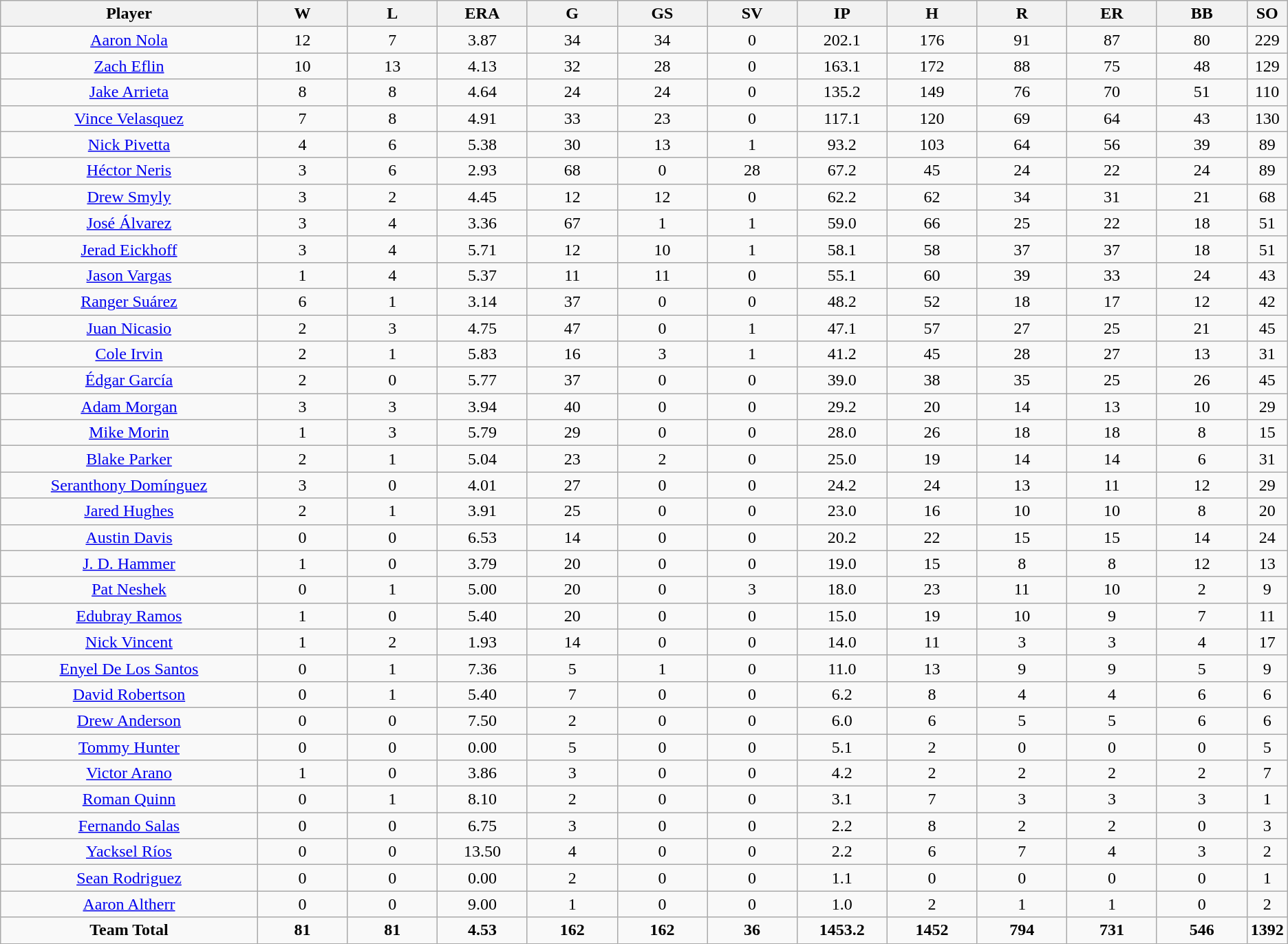<table class=wikitable style="text-align:center">
<tr>
<th bgcolor=#DDDDFF; width="20%">Player</th>
<th bgcolor=#DDDDFF; width="7%">W</th>
<th bgcolor=#DDDDFF; width="7%">L</th>
<th bgcolor=#DDDDFF; width="7%">ERA</th>
<th bgcolor=#DDDDFF; width="7%">G</th>
<th bgcolor=#DDDDFF; width="7%">GS</th>
<th bgcolor=#DDDDFF; width="7%">SV</th>
<th bgcolor=#DDDDFF; width="7%">IP</th>
<th bgcolor=#DDDDFF; width="7%">H</th>
<th bgcolor=#DDDDFF; width="7%">R</th>
<th bgcolor=#DDDDFF; width="7%">ER</th>
<th bgcolor=#DDDDFF; width="7%">BB</th>
<th bgcolor=#DDDDFF; width="7%">SO</th>
</tr>
<tr>
<td><a href='#'>Aaron Nola</a></td>
<td>12</td>
<td>7</td>
<td>3.87</td>
<td>34</td>
<td>34</td>
<td>0</td>
<td>202.1</td>
<td>176</td>
<td>91</td>
<td>87</td>
<td>80</td>
<td>229</td>
</tr>
<tr>
<td><a href='#'>Zach Eflin</a></td>
<td>10</td>
<td>13</td>
<td>4.13</td>
<td>32</td>
<td>28</td>
<td>0</td>
<td>163.1</td>
<td>172</td>
<td>88</td>
<td>75</td>
<td>48</td>
<td>129</td>
</tr>
<tr>
<td><a href='#'>Jake Arrieta</a></td>
<td>8</td>
<td>8</td>
<td>4.64</td>
<td>24</td>
<td>24</td>
<td>0</td>
<td>135.2</td>
<td>149</td>
<td>76</td>
<td>70</td>
<td>51</td>
<td>110</td>
</tr>
<tr>
<td><a href='#'>Vince Velasquez</a></td>
<td>7</td>
<td>8</td>
<td>4.91</td>
<td>33</td>
<td>23</td>
<td>0</td>
<td>117.1</td>
<td>120</td>
<td>69</td>
<td>64</td>
<td>43</td>
<td>130</td>
</tr>
<tr>
<td><a href='#'>Nick Pivetta</a></td>
<td>4</td>
<td>6</td>
<td>5.38</td>
<td>30</td>
<td>13</td>
<td>1</td>
<td>93.2</td>
<td>103</td>
<td>64</td>
<td>56</td>
<td>39</td>
<td>89</td>
</tr>
<tr>
<td><a href='#'>Héctor Neris</a></td>
<td>3</td>
<td>6</td>
<td>2.93</td>
<td>68</td>
<td>0</td>
<td>28</td>
<td>67.2</td>
<td>45</td>
<td>24</td>
<td>22</td>
<td>24</td>
<td>89</td>
</tr>
<tr>
<td><a href='#'>Drew Smyly</a></td>
<td>3</td>
<td>2</td>
<td>4.45</td>
<td>12</td>
<td>12</td>
<td>0</td>
<td>62.2</td>
<td>62</td>
<td>34</td>
<td>31</td>
<td>21</td>
<td>68</td>
</tr>
<tr>
<td><a href='#'>José Álvarez</a></td>
<td>3</td>
<td>4</td>
<td>3.36</td>
<td>67</td>
<td>1</td>
<td>1</td>
<td>59.0</td>
<td>66</td>
<td>25</td>
<td>22</td>
<td>18</td>
<td>51</td>
</tr>
<tr>
<td><a href='#'>Jerad Eickhoff</a></td>
<td>3</td>
<td>4</td>
<td>5.71</td>
<td>12</td>
<td>10</td>
<td>1</td>
<td>58.1</td>
<td>58</td>
<td>37</td>
<td>37</td>
<td>18</td>
<td>51</td>
</tr>
<tr>
<td><a href='#'>Jason Vargas</a></td>
<td>1</td>
<td>4</td>
<td>5.37</td>
<td>11</td>
<td>11</td>
<td>0</td>
<td>55.1</td>
<td>60</td>
<td>39</td>
<td>33</td>
<td>24</td>
<td>43</td>
</tr>
<tr>
<td><a href='#'>Ranger Suárez</a></td>
<td>6</td>
<td>1</td>
<td>3.14</td>
<td>37</td>
<td>0</td>
<td>0</td>
<td>48.2</td>
<td>52</td>
<td>18</td>
<td>17</td>
<td>12</td>
<td>42</td>
</tr>
<tr>
<td><a href='#'>Juan Nicasio</a></td>
<td>2</td>
<td>3</td>
<td>4.75</td>
<td>47</td>
<td>0</td>
<td>1</td>
<td>47.1</td>
<td>57</td>
<td>27</td>
<td>25</td>
<td>21</td>
<td>45</td>
</tr>
<tr>
<td><a href='#'>Cole Irvin</a></td>
<td>2</td>
<td>1</td>
<td>5.83</td>
<td>16</td>
<td>3</td>
<td>1</td>
<td>41.2</td>
<td>45</td>
<td>28</td>
<td>27</td>
<td>13</td>
<td>31</td>
</tr>
<tr>
<td><a href='#'>Édgar García</a></td>
<td>2</td>
<td>0</td>
<td>5.77</td>
<td>37</td>
<td>0</td>
<td>0</td>
<td>39.0</td>
<td>38</td>
<td>35</td>
<td>25</td>
<td>26</td>
<td>45</td>
</tr>
<tr>
<td><a href='#'>Adam Morgan</a></td>
<td>3</td>
<td>3</td>
<td>3.94</td>
<td>40</td>
<td>0</td>
<td>0</td>
<td>29.2</td>
<td>20</td>
<td>14</td>
<td>13</td>
<td>10</td>
<td>29</td>
</tr>
<tr>
<td><a href='#'>Mike Morin</a></td>
<td>1</td>
<td>3</td>
<td>5.79</td>
<td>29</td>
<td>0</td>
<td>0</td>
<td>28.0</td>
<td>26</td>
<td>18</td>
<td>18</td>
<td>8</td>
<td>15</td>
</tr>
<tr>
<td><a href='#'>Blake Parker</a></td>
<td>2</td>
<td>1</td>
<td>5.04</td>
<td>23</td>
<td>2</td>
<td>0</td>
<td>25.0</td>
<td>19</td>
<td>14</td>
<td>14</td>
<td>6</td>
<td>31</td>
</tr>
<tr>
<td><a href='#'>Seranthony Domínguez</a></td>
<td>3</td>
<td>0</td>
<td>4.01</td>
<td>27</td>
<td>0</td>
<td>0</td>
<td>24.2</td>
<td>24</td>
<td>13</td>
<td>11</td>
<td>12</td>
<td>29</td>
</tr>
<tr>
<td><a href='#'>Jared Hughes</a></td>
<td>2</td>
<td>1</td>
<td>3.91</td>
<td>25</td>
<td>0</td>
<td>0</td>
<td>23.0</td>
<td>16</td>
<td>10</td>
<td>10</td>
<td>8</td>
<td>20</td>
</tr>
<tr>
<td><a href='#'>Austin Davis</a></td>
<td>0</td>
<td>0</td>
<td>6.53</td>
<td>14</td>
<td>0</td>
<td>0</td>
<td>20.2</td>
<td>22</td>
<td>15</td>
<td>15</td>
<td>14</td>
<td>24</td>
</tr>
<tr>
<td><a href='#'>J. D. Hammer</a></td>
<td>1</td>
<td>0</td>
<td>3.79</td>
<td>20</td>
<td>0</td>
<td>0</td>
<td>19.0</td>
<td>15</td>
<td>8</td>
<td>8</td>
<td>12</td>
<td>13</td>
</tr>
<tr>
<td><a href='#'>Pat Neshek</a></td>
<td>0</td>
<td>1</td>
<td>5.00</td>
<td>20</td>
<td>0</td>
<td>3</td>
<td>18.0</td>
<td>23</td>
<td>11</td>
<td>10</td>
<td>2</td>
<td>9</td>
</tr>
<tr>
<td><a href='#'>Edubray Ramos</a></td>
<td>1</td>
<td>0</td>
<td>5.40</td>
<td>20</td>
<td>0</td>
<td>0</td>
<td>15.0</td>
<td>19</td>
<td>10</td>
<td>9</td>
<td>7</td>
<td>11</td>
</tr>
<tr>
<td><a href='#'>Nick Vincent</a></td>
<td>1</td>
<td>2</td>
<td>1.93</td>
<td>14</td>
<td>0</td>
<td>0</td>
<td>14.0</td>
<td>11</td>
<td>3</td>
<td>3</td>
<td>4</td>
<td>17</td>
</tr>
<tr>
<td><a href='#'>Enyel De Los Santos</a></td>
<td>0</td>
<td>1</td>
<td>7.36</td>
<td>5</td>
<td>1</td>
<td>0</td>
<td>11.0</td>
<td>13</td>
<td>9</td>
<td>9</td>
<td>5</td>
<td>9</td>
</tr>
<tr>
<td><a href='#'>David Robertson</a></td>
<td>0</td>
<td>1</td>
<td>5.40</td>
<td>7</td>
<td>0</td>
<td>0</td>
<td>6.2</td>
<td>8</td>
<td>4</td>
<td>4</td>
<td>6</td>
<td>6</td>
</tr>
<tr>
<td><a href='#'>Drew Anderson</a></td>
<td>0</td>
<td>0</td>
<td>7.50</td>
<td>2</td>
<td>0</td>
<td>0</td>
<td>6.0</td>
<td>6</td>
<td>5</td>
<td>5</td>
<td>6</td>
<td>6</td>
</tr>
<tr>
<td><a href='#'>Tommy Hunter</a></td>
<td>0</td>
<td>0</td>
<td>0.00</td>
<td>5</td>
<td>0</td>
<td>0</td>
<td>5.1</td>
<td>2</td>
<td>0</td>
<td>0</td>
<td>0</td>
<td>5</td>
</tr>
<tr>
<td><a href='#'>Victor Arano</a></td>
<td>1</td>
<td>0</td>
<td>3.86</td>
<td>3</td>
<td>0</td>
<td>0</td>
<td>4.2</td>
<td>2</td>
<td>2</td>
<td>2</td>
<td>2</td>
<td>7</td>
</tr>
<tr>
<td><a href='#'>Roman Quinn</a></td>
<td>0</td>
<td>1</td>
<td>8.10</td>
<td>2</td>
<td>0</td>
<td>0</td>
<td>3.1</td>
<td>7</td>
<td>3</td>
<td>3</td>
<td>3</td>
<td>1</td>
</tr>
<tr>
<td><a href='#'>Fernando Salas</a></td>
<td>0</td>
<td>0</td>
<td>6.75</td>
<td>3</td>
<td>0</td>
<td>0</td>
<td>2.2</td>
<td>8</td>
<td>2</td>
<td>2</td>
<td>0</td>
<td>3</td>
</tr>
<tr>
<td><a href='#'>Yacksel Ríos</a></td>
<td>0</td>
<td>0</td>
<td>13.50</td>
<td>4</td>
<td>0</td>
<td>0</td>
<td>2.2</td>
<td>6</td>
<td>7</td>
<td>4</td>
<td>3</td>
<td>2</td>
</tr>
<tr>
<td><a href='#'>Sean Rodriguez</a></td>
<td>0</td>
<td>0</td>
<td>0.00</td>
<td>2</td>
<td>0</td>
<td>0</td>
<td>1.1</td>
<td>0</td>
<td>0</td>
<td>0</td>
<td>0</td>
<td>1</td>
</tr>
<tr>
<td><a href='#'>Aaron Altherr</a></td>
<td>0</td>
<td>0</td>
<td>9.00</td>
<td>1</td>
<td>0</td>
<td>0</td>
<td>1.0</td>
<td>2</td>
<td>1</td>
<td>1</td>
<td>0</td>
<td>2</td>
</tr>
<tr>
<td><strong>Team Total</strong></td>
<td><strong>81</strong></td>
<td><strong>81</strong></td>
<td><strong>4.53</strong></td>
<td><strong>162</strong></td>
<td><strong>162</strong></td>
<td><strong>36</strong></td>
<td><strong>1453.2</strong></td>
<td><strong>1452</strong></td>
<td><strong>794</strong></td>
<td><strong>731</strong></td>
<td><strong>546</strong></td>
<td><strong>1392</strong></td>
</tr>
</table>
